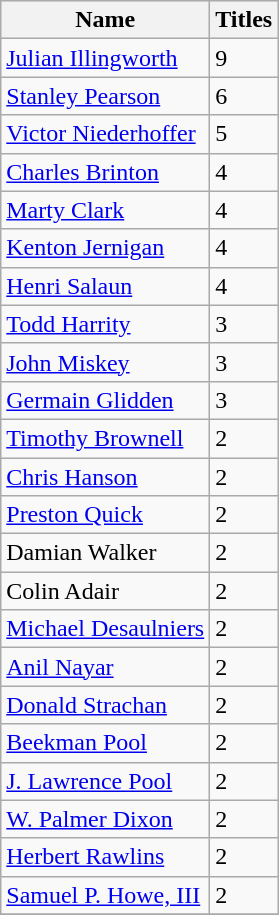<table class="wikitable">
<tr style="background:#EFEFEF">
<th>Name</th>
<th>Titles</th>
</tr>
<tr>
<td><a href='#'>Julian Illingworth</a></td>
<td>9</td>
</tr>
<tr>
<td><a href='#'>Stanley Pearson</a></td>
<td>6</td>
</tr>
<tr>
<td><a href='#'>Victor Niederhoffer</a></td>
<td>5</td>
</tr>
<tr>
<td><a href='#'>Charles Brinton</a></td>
<td>4</td>
</tr>
<tr>
<td><a href='#'>Marty Clark</a></td>
<td>4</td>
</tr>
<tr>
<td><a href='#'>Kenton Jernigan</a></td>
<td>4</td>
</tr>
<tr>
<td><a href='#'>Henri Salaun</a></td>
<td>4</td>
</tr>
<tr>
<td><a href='#'>Todd Harrity</a></td>
<td>3</td>
</tr>
<tr>
<td><a href='#'>John Miskey</a></td>
<td>3</td>
</tr>
<tr>
<td><a href='#'>Germain Glidden</a></td>
<td>3</td>
</tr>
<tr>
<td><a href='#'>Timothy Brownell</a></td>
<td>2</td>
</tr>
<tr>
<td><a href='#'>Chris Hanson</a></td>
<td>2</td>
</tr>
<tr>
<td><a href='#'>Preston Quick</a></td>
<td>2</td>
</tr>
<tr>
<td>Damian Walker</td>
<td>2</td>
</tr>
<tr>
<td>Colin Adair</td>
<td>2</td>
</tr>
<tr>
<td><a href='#'>Michael Desaulniers</a></td>
<td>2</td>
</tr>
<tr>
<td><a href='#'>Anil Nayar</a></td>
<td>2</td>
</tr>
<tr>
<td><a href='#'>Donald Strachan</a></td>
<td>2</td>
</tr>
<tr>
<td><a href='#'>Beekman Pool</a></td>
<td>2</td>
</tr>
<tr>
<td><a href='#'>J. Lawrence Pool</a></td>
<td>2</td>
</tr>
<tr>
<td><a href='#'>W. Palmer Dixon</a></td>
<td>2</td>
</tr>
<tr>
<td><a href='#'>Herbert Rawlins</a></td>
<td>2</td>
</tr>
<tr>
<td><a href='#'>Samuel P. Howe, III</a></td>
<td>2</td>
</tr>
<tr>
</tr>
</table>
